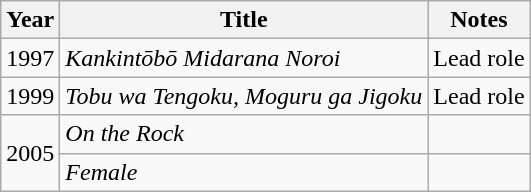<table class="wikitable">
<tr>
<th>Year</th>
<th>Title</th>
<th>Notes</th>
</tr>
<tr>
<td>1997</td>
<td><em>Kankintōbō Midarana Noroi</em></td>
<td>Lead role</td>
</tr>
<tr>
<td>1999</td>
<td><em>Tobu wa Tengoku, Moguru ga Jigoku</em></td>
<td>Lead role</td>
</tr>
<tr>
<td rowspan="2">2005</td>
<td><em>On the Rock</em></td>
<td></td>
</tr>
<tr>
<td><em>Female</em></td>
<td></td>
</tr>
</table>
